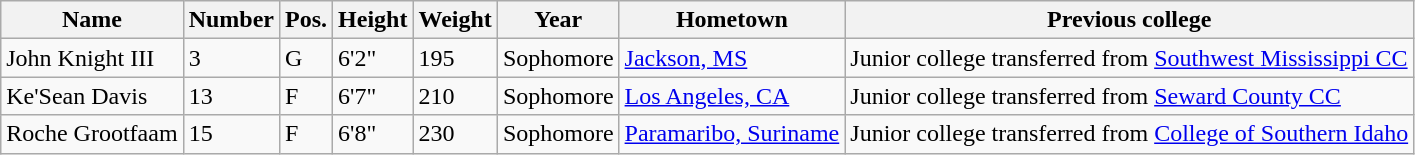<table class="wikitable sortable" border="1">
<tr>
<th>Name</th>
<th>Number</th>
<th>Pos.</th>
<th>Height</th>
<th>Weight</th>
<th>Year</th>
<th>Hometown</th>
<th class="unsortable">Previous college</th>
</tr>
<tr>
<td>John Knight III</td>
<td>3</td>
<td>G</td>
<td>6'2"</td>
<td>195</td>
<td>Sophomore</td>
<td><a href='#'>Jackson, MS</a></td>
<td>Junior college transferred from <a href='#'>Southwest Mississippi CC</a></td>
</tr>
<tr>
<td>Ke'Sean Davis</td>
<td>13</td>
<td>F</td>
<td>6'7"</td>
<td>210</td>
<td>Sophomore</td>
<td><a href='#'>Los Angeles, CA</a></td>
<td>Junior college transferred from <a href='#'>Seward County CC</a></td>
</tr>
<tr>
<td>Roche Grootfaam</td>
<td>15</td>
<td>F</td>
<td>6'8"</td>
<td>230</td>
<td>Sophomore</td>
<td><a href='#'>Paramaribo, Suriname</a></td>
<td>Junior college transferred from <a href='#'>College of Southern Idaho</a></td>
</tr>
</table>
